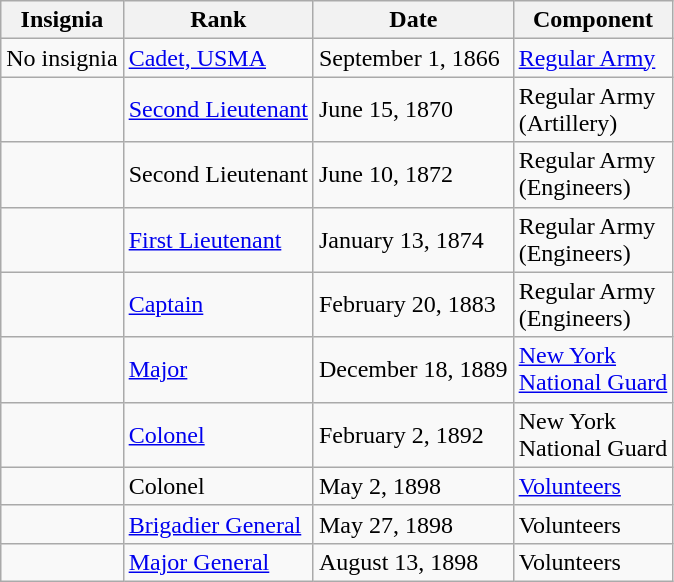<table class="wikitable">
<tr>
<th>Insignia</th>
<th>Rank</th>
<th>Date</th>
<th>Component</th>
</tr>
<tr>
<td>No insignia</td>
<td><a href='#'>Cadet, USMA</a></td>
<td>September 1, 1866</td>
<td><a href='#'>Regular Army</a></td>
</tr>
<tr>
<td></td>
<td><a href='#'>Second Lieutenant</a></td>
<td>June 15, 1870</td>
<td>Regular Army<br>(Artillery)</td>
</tr>
<tr>
<td></td>
<td>Second Lieutenant</td>
<td>June 10, 1872</td>
<td>Regular Army<br>(Engineers)</td>
</tr>
<tr>
<td></td>
<td><a href='#'>First Lieutenant</a></td>
<td>January 13, 1874</td>
<td>Regular Army<br>(Engineers)</td>
</tr>
<tr>
<td></td>
<td><a href='#'>Captain</a></td>
<td>February 20, 1883</td>
<td>Regular Army<br>(Engineers)</td>
</tr>
<tr>
<td></td>
<td><a href='#'>Major</a></td>
<td>December 18, 1889</td>
<td><a href='#'>New York<br>National Guard</a></td>
</tr>
<tr>
<td></td>
<td><a href='#'>Colonel</a></td>
<td>February 2, 1892</td>
<td>New York<br>National Guard</td>
</tr>
<tr>
<td></td>
<td>Colonel</td>
<td>May 2, 1898</td>
<td><a href='#'>Volunteers</a></td>
</tr>
<tr>
<td></td>
<td><a href='#'>Brigadier General</a></td>
<td>May 27, 1898</td>
<td>Volunteers</td>
</tr>
<tr>
<td></td>
<td><a href='#'>Major General</a></td>
<td>August 13, 1898</td>
<td>Volunteers</td>
</tr>
</table>
